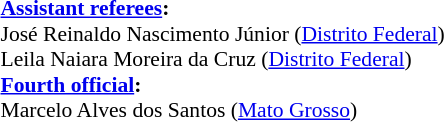<table width=50% style="font-size: 90%">
<tr>
<td><br><br><strong><a href='#'>Assistant referees</a>:</strong>
<br>José Reinaldo Nascimento Júnior (<a href='#'>Distrito Federal</a>)
<br>Leila Naiara Moreira da Cruz (<a href='#'>Distrito Federal</a>)
<br><strong><a href='#'>Fourth official</a>:</strong>
<br>Marcelo Alves dos Santos (<a href='#'>Mato Grosso</a>)</td>
</tr>
</table>
